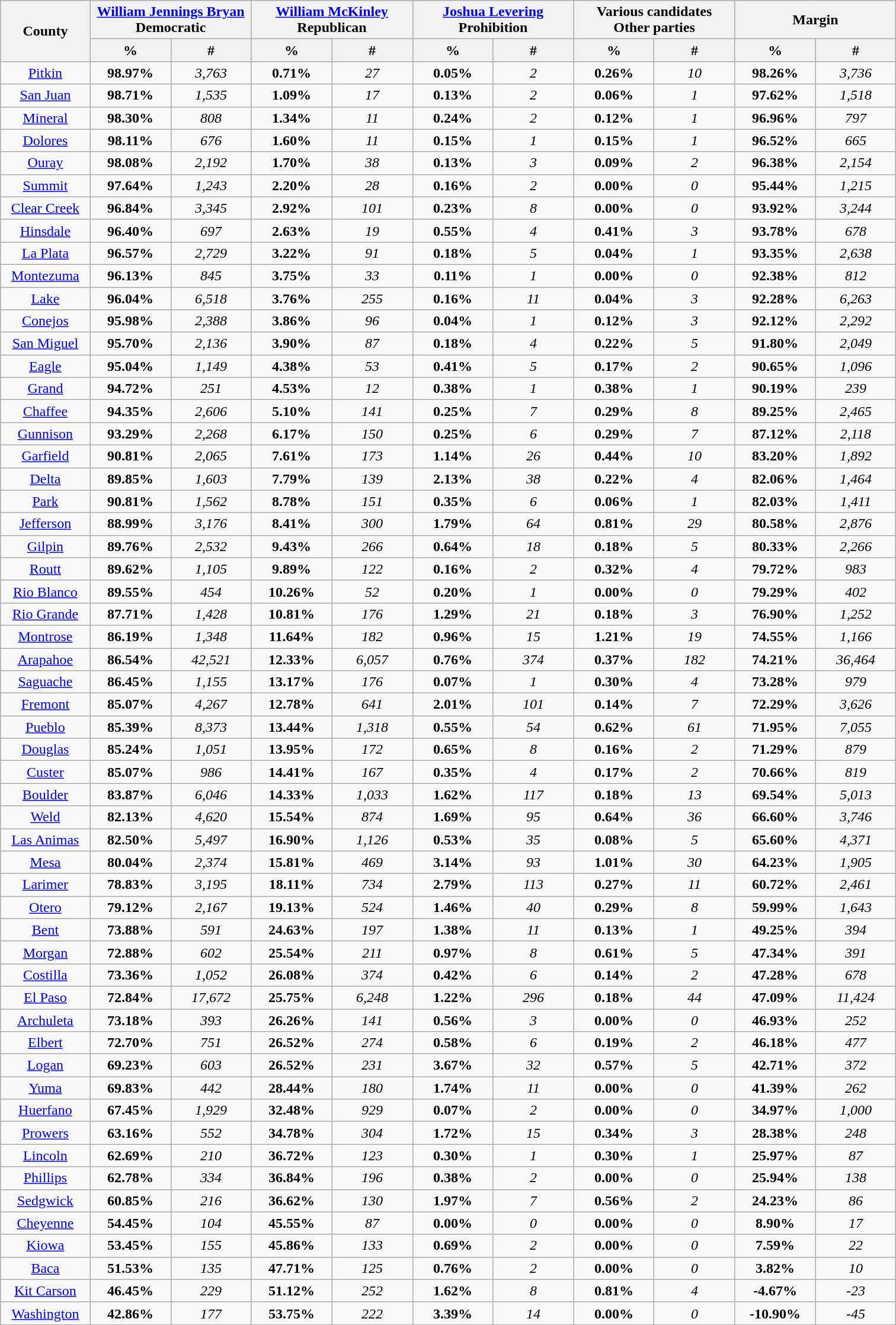<table class="wikitable sortable" style="text-align:center">
<tr>
<th style="text-align:center;" rowspan="2">County</th>
<th style="text-align:center;" colspan="2"><a href='#'>William Jennings Bryan</a><br>Democratic</th>
<th style="text-align:center;" colspan="2"><a href='#'>William McKinley</a><br>Republican</th>
<th style="text-align:center;" colspan="2"><a href='#'>Joshua Levering</a><br>Prohibition</th>
<th style="text-align:center;" colspan="2">Various candidates<br>Other parties</th>
<th style="text-align:center;" colspan="2">Margin</th>
</tr>
<tr bgcolor="lightgrey">
<th style="width:9%;" data-sort-type="number">%</th>
<th style="width:9%;" data-sort-type="number">#</th>
<th style="width:9%;" data-sort-type="number">%</th>
<th style="width:9%;" data-sort-type="number">#</th>
<th style="width:9%;" data-sort-type="number">%</th>
<th style="width:9%;" data-sort-type="number">#</th>
<th style="width:9%;" data-sort-type="number">%</th>
<th style="width:9%;" data-sort-type="number">#</th>
<th style="width:9%;" data-sort-type="number">%</th>
<th style="width:9%;" data-sort-type="number">#</th>
</tr>
<tr>
<td><a href='#'>Pitkin</a></td>
<td><strong>98.97%</strong></td>
<td><em>3,763</em></td>
<td><strong>0.71%</strong></td>
<td><em>27</em></td>
<td><strong>0.05%</strong></td>
<td><em>2</em></td>
<td><strong>0.26%</strong></td>
<td><em>10</em></td>
<td><strong>98.26%</strong></td>
<td><em>3,736</em></td>
</tr>
<tr>
<td><a href='#'>San Juan</a></td>
<td><strong>98.71%</strong></td>
<td><em>1,535</em></td>
<td><strong>1.09%</strong></td>
<td><em>17</em></td>
<td><strong>0.13%</strong></td>
<td><em>2</em></td>
<td><strong>0.06%</strong></td>
<td><em>1</em></td>
<td><strong>97.62%</strong></td>
<td><em>1,518</em></td>
</tr>
<tr>
<td><a href='#'>Mineral</a></td>
<td><strong>98.30%</strong></td>
<td><em>808</em></td>
<td><strong>1.34%</strong></td>
<td><em>11</em></td>
<td><strong>0.24%</strong></td>
<td><em>2</em></td>
<td><strong>0.12%</strong></td>
<td><em>1</em></td>
<td><strong>96.96%</strong></td>
<td><em>797</em></td>
</tr>
<tr>
<td><a href='#'>Dolores</a></td>
<td><strong>98.11%</strong></td>
<td><em>676</em></td>
<td><strong>1.60%</strong></td>
<td><em>11</em></td>
<td><strong>0.15%</strong></td>
<td><em>1</em></td>
<td><strong>0.15%</strong></td>
<td><em>1</em></td>
<td><strong>96.52%</strong></td>
<td><em>665</em></td>
</tr>
<tr>
<td><a href='#'>Ouray</a></td>
<td><strong>98.08%</strong></td>
<td><em>2,192</em></td>
<td><strong>1.70%</strong></td>
<td><em>38</em></td>
<td><strong>0.13%</strong></td>
<td><em>3</em></td>
<td><strong>0.09%</strong></td>
<td><em>2</em></td>
<td><strong>96.38%</strong></td>
<td><em>2,154</em></td>
</tr>
<tr>
<td><a href='#'>Summit</a></td>
<td><strong>97.64%</strong></td>
<td><em>1,243</em></td>
<td><strong>2.20%</strong></td>
<td><em>28</em></td>
<td><strong>0.16%</strong></td>
<td><em>2</em></td>
<td><strong>0.00%</strong></td>
<td><em>0</em></td>
<td><strong>95.44%</strong></td>
<td><em>1,215</em></td>
</tr>
<tr>
<td><a href='#'>Clear Creek</a></td>
<td><strong>96.84%</strong></td>
<td><em>3,345</em></td>
<td><strong>2.92%</strong></td>
<td><em>101</em></td>
<td><strong>0.23%</strong></td>
<td><em>8</em></td>
<td><strong>0.00%</strong></td>
<td><em>0</em></td>
<td><strong>93.92%</strong></td>
<td><em>3,244</em></td>
</tr>
<tr>
<td><a href='#'>Hinsdale</a></td>
<td><strong>96.40%</strong></td>
<td><em>697</em></td>
<td><strong>2.63%</strong></td>
<td><em>19</em></td>
<td><strong>0.55%</strong></td>
<td><em>4</em></td>
<td><strong>0.41%</strong></td>
<td><em>3</em></td>
<td><strong>93.78%</strong></td>
<td><em>678</em></td>
</tr>
<tr>
<td><a href='#'>La Plata</a></td>
<td><strong>96.57%</strong></td>
<td><em>2,729</em></td>
<td><strong>3.22%</strong></td>
<td><em>91</em></td>
<td><strong>0.18%</strong></td>
<td><em>5</em></td>
<td><strong>0.04%</strong></td>
<td><em>1</em></td>
<td><strong>93.35%</strong></td>
<td><em>2,638</em></td>
</tr>
<tr>
<td><a href='#'>Montezuma</a></td>
<td><strong>96.13%</strong></td>
<td><em>845</em></td>
<td><strong>3.75%</strong></td>
<td><em>33</em></td>
<td><strong>0.11%</strong></td>
<td><em>1</em></td>
<td><strong>0.00%</strong></td>
<td><em>0</em></td>
<td><strong>92.38%</strong></td>
<td><em>812</em></td>
</tr>
<tr>
<td><a href='#'>Lake</a></td>
<td><strong>96.04%</strong></td>
<td><em>6,518</em></td>
<td><strong>3.76%</strong></td>
<td><em>255</em></td>
<td><strong>0.16%</strong></td>
<td><em>11</em></td>
<td><strong>0.04%</strong></td>
<td><em>3</em></td>
<td><strong>92.28%</strong></td>
<td><em>6,263</em></td>
</tr>
<tr>
<td><a href='#'>Conejos</a></td>
<td><strong>95.98%</strong></td>
<td><em>2,388</em></td>
<td><strong>3.86%</strong></td>
<td><em>96</em></td>
<td><strong>0.04%</strong></td>
<td><em>1</em></td>
<td><strong>0.12%</strong></td>
<td><em>3</em></td>
<td><strong>92.12%</strong></td>
<td><em>2,292</em></td>
</tr>
<tr>
<td><a href='#'>San Miguel</a></td>
<td><strong>95.70%</strong></td>
<td><em>2,136</em></td>
<td><strong>3.90%</strong></td>
<td><em>87</em></td>
<td><strong>0.18%</strong></td>
<td><em>4</em></td>
<td><strong>0.22%</strong></td>
<td><em>5</em></td>
<td><strong>91.80%</strong></td>
<td><em>2,049</em></td>
</tr>
<tr>
<td><a href='#'>Eagle</a></td>
<td><strong>95.04%</strong></td>
<td><em>1,149</em></td>
<td><strong>4.38%</strong></td>
<td><em>53</em></td>
<td><strong>0.41%</strong></td>
<td><em>5</em></td>
<td><strong>0.17%</strong></td>
<td><em>2</em></td>
<td><strong>90.65%</strong></td>
<td><em>1,096</em></td>
</tr>
<tr>
<td><a href='#'>Grand</a></td>
<td><strong>94.72%</strong></td>
<td><em>251</em></td>
<td><strong>4.53%</strong></td>
<td><em>12</em></td>
<td><strong>0.38%</strong></td>
<td><em>1</em></td>
<td><strong>0.38%</strong></td>
<td><em>1</em></td>
<td><strong>90.19%</strong></td>
<td><em>239</em></td>
</tr>
<tr>
<td><a href='#'>Chaffee</a></td>
<td><strong>94.35%</strong></td>
<td><em>2,606</em></td>
<td><strong>5.10%</strong></td>
<td><em>141</em></td>
<td><strong>0.25%</strong></td>
<td><em>7</em></td>
<td><strong>0.29%</strong></td>
<td><em>8</em></td>
<td><strong>89.25%</strong></td>
<td><em>2,465</em></td>
</tr>
<tr>
<td><a href='#'>Gunnison</a></td>
<td><strong>93.29%</strong></td>
<td><em>2,268</em></td>
<td><strong>6.17%</strong></td>
<td><em>150</em></td>
<td><strong>0.25%</strong></td>
<td><em>6</em></td>
<td><strong>0.29%</strong></td>
<td><em>7</em></td>
<td><strong>87.12%</strong></td>
<td><em>2,118</em></td>
</tr>
<tr>
<td><a href='#'>Garfield</a></td>
<td><strong>90.81%</strong></td>
<td><em>2,065</em></td>
<td><strong>7.61%</strong></td>
<td><em>173</em></td>
<td><strong>1.14%</strong></td>
<td><em>26</em></td>
<td><strong>0.44%</strong></td>
<td><em>10</em></td>
<td><strong>83.20%</strong></td>
<td><em>1,892</em></td>
</tr>
<tr>
<td><a href='#'>Delta</a></td>
<td><strong>89.85%</strong></td>
<td><em>1,603</em></td>
<td><strong>7.79%</strong></td>
<td><em>139</em></td>
<td><strong>2.13%</strong></td>
<td><em>38</em></td>
<td><strong>0.22%</strong></td>
<td><em>4</em></td>
<td><strong>82.06%</strong></td>
<td><em>1,464</em></td>
</tr>
<tr>
<td><a href='#'>Park</a></td>
<td><strong>90.81%</strong></td>
<td><em>1,562</em></td>
<td><strong>8.78%</strong></td>
<td><em>151</em></td>
<td><strong>0.35%</strong></td>
<td><em>6</em></td>
<td><strong>0.06%</strong></td>
<td><em>1</em></td>
<td><strong>82.03%</strong></td>
<td><em>1,411</em></td>
</tr>
<tr>
<td><a href='#'>Jefferson</a></td>
<td><strong>88.99%</strong></td>
<td><em>3,176</em></td>
<td><strong>8.41%</strong></td>
<td><em>300</em></td>
<td><strong>1.79%</strong></td>
<td><em>64</em></td>
<td><strong>0.81%</strong></td>
<td><em>29</em></td>
<td><strong>80.58%</strong></td>
<td><em>2,876</em></td>
</tr>
<tr>
<td><a href='#'>Gilpin</a></td>
<td><strong>89.76%</strong></td>
<td><em>2,532</em></td>
<td><strong>9.43%</strong></td>
<td><em>266</em></td>
<td><strong>0.64%</strong></td>
<td><em>18</em></td>
<td><strong>0.18%</strong></td>
<td><em>5</em></td>
<td><strong>80.33%</strong></td>
<td><em>2,266</em></td>
</tr>
<tr>
<td><a href='#'>Routt</a></td>
<td><strong>89.62%</strong></td>
<td><em>1,105</em></td>
<td><strong>9.89%</strong></td>
<td><em>122</em></td>
<td><strong>0.16%</strong></td>
<td><em>2</em></td>
<td><strong>0.32%</strong></td>
<td><em>4</em></td>
<td><strong>79.72%</strong></td>
<td><em>983</em></td>
</tr>
<tr>
<td><a href='#'>Rio Blanco</a></td>
<td><strong>89.55%</strong></td>
<td><em>454</em></td>
<td><strong>10.26%</strong></td>
<td><em>52</em></td>
<td><strong>0.20%</strong></td>
<td><em>1</em></td>
<td><strong>0.00%</strong></td>
<td><em>0</em></td>
<td><strong>79.29%</strong></td>
<td><em>402</em></td>
</tr>
<tr>
<td><a href='#'>Rio Grande</a></td>
<td><strong>87.71%</strong></td>
<td><em>1,428</em></td>
<td><strong>10.81%</strong></td>
<td><em>176</em></td>
<td><strong>1.29%</strong></td>
<td><em>21</em></td>
<td><strong>0.18%</strong></td>
<td><em>3</em></td>
<td><strong>76.90%</strong></td>
<td><em>1,252</em></td>
</tr>
<tr>
<td><a href='#'>Montrose</a></td>
<td><strong>86.19%</strong></td>
<td><em>1,348</em></td>
<td><strong>11.64%</strong></td>
<td><em>182</em></td>
<td><strong>0.96%</strong></td>
<td><em>15</em></td>
<td><strong>1.21%</strong></td>
<td><em>19</em></td>
<td><strong>74.55%</strong></td>
<td><em>1,166</em></td>
</tr>
<tr>
<td><a href='#'>Arapahoe</a></td>
<td><strong>86.54%</strong></td>
<td><em>42,521</em></td>
<td><strong>12.33%</strong></td>
<td><em>6,057</em></td>
<td><strong>0.76%</strong></td>
<td><em>374</em></td>
<td><strong>0.37%</strong></td>
<td><em>182</em></td>
<td><strong>74.21%</strong></td>
<td><em>36,464</em></td>
</tr>
<tr>
<td><a href='#'>Saguache</a></td>
<td><strong>86.45%</strong></td>
<td><em>1,155</em></td>
<td><strong>13.17%</strong></td>
<td><em>176</em></td>
<td><strong>0.07%</strong></td>
<td><em>1</em></td>
<td><strong>0.30%</strong></td>
<td><em>4</em></td>
<td><strong>73.28%</strong></td>
<td><em>979</em></td>
</tr>
<tr>
<td><a href='#'>Fremont</a></td>
<td><strong>85.07%</strong></td>
<td><em>4,267</em></td>
<td><strong>12.78%</strong></td>
<td><em>641</em></td>
<td><strong>2.01%</strong></td>
<td><em>101</em></td>
<td><strong>0.14%</strong></td>
<td><em>7</em></td>
<td><strong>72.29%</strong></td>
<td><em>3,626</em></td>
</tr>
<tr>
<td><a href='#'>Pueblo</a></td>
<td><strong>85.39%</strong></td>
<td><em>8,373</em></td>
<td><strong>13.44%</strong></td>
<td><em>1,318</em></td>
<td><strong>0.55%</strong></td>
<td><em>54</em></td>
<td><strong>0.62%</strong></td>
<td><em>61</em></td>
<td><strong>71.95%</strong></td>
<td><em>7,055</em></td>
</tr>
<tr>
<td><a href='#'>Douglas</a></td>
<td><strong>85.24%</strong></td>
<td><em>1,051</em></td>
<td><strong>13.95%</strong></td>
<td><em>172</em></td>
<td><strong>0.65%</strong></td>
<td><em>8</em></td>
<td><strong>0.16%</strong></td>
<td><em>2</em></td>
<td><strong>71.29%</strong></td>
<td><em>879</em></td>
</tr>
<tr>
<td><a href='#'>Custer</a></td>
<td><strong>85.07%</strong></td>
<td><em>986</em></td>
<td><strong>14.41%</strong></td>
<td><em>167</em></td>
<td><strong>0.35%</strong></td>
<td><em>4</em></td>
<td><strong>0.17%</strong></td>
<td><em>2</em></td>
<td><strong>70.66%</strong></td>
<td><em>819</em></td>
</tr>
<tr>
<td><a href='#'>Boulder</a></td>
<td><strong>83.87%</strong></td>
<td><em>6,046</em></td>
<td><strong>14.33%</strong></td>
<td><em>1,033</em></td>
<td><strong>1.62%</strong></td>
<td><em>117</em></td>
<td><strong>0.18%</strong></td>
<td><em>13</em></td>
<td><strong>69.54%</strong></td>
<td><em>5,013</em></td>
</tr>
<tr>
<td><a href='#'>Weld</a></td>
<td><strong>82.13%</strong></td>
<td><em>4,620</em></td>
<td><strong>15.54%</strong></td>
<td><em>874</em></td>
<td><strong>1.69%</strong></td>
<td><em>95</em></td>
<td><strong>0.64%</strong></td>
<td><em>36</em></td>
<td><strong>66.60%</strong></td>
<td><em>3,746</em></td>
</tr>
<tr>
<td><a href='#'>Las Animas</a></td>
<td><strong>82.50%</strong></td>
<td><em>5,497</em></td>
<td><strong>16.90%</strong></td>
<td><em>1,126</em></td>
<td><strong>0.53%</strong></td>
<td><em>35</em></td>
<td><strong>0.08%</strong></td>
<td><em>5</em></td>
<td><strong>65.60%</strong></td>
<td><em>4,371</em></td>
</tr>
<tr>
<td><a href='#'>Mesa</a></td>
<td><strong>80.04%</strong></td>
<td><em>2,374</em></td>
<td><strong>15.81%</strong></td>
<td><em>469</em></td>
<td><strong>3.14%</strong></td>
<td><em>93</em></td>
<td><strong>1.01%</strong></td>
<td><em>30</em></td>
<td><strong>64.23%</strong></td>
<td><em>1,905</em></td>
</tr>
<tr>
<td><a href='#'>Larimer</a></td>
<td><strong>78.83%</strong></td>
<td><em>3,195</em></td>
<td><strong>18.11%</strong></td>
<td><em>734</em></td>
<td><strong>2.79%</strong></td>
<td><em>113</em></td>
<td><strong>0.27%</strong></td>
<td><em>11</em></td>
<td><strong>60.72%</strong></td>
<td><em>2,461</em></td>
</tr>
<tr>
<td><a href='#'>Otero</a></td>
<td><strong>79.12%</strong></td>
<td><em>2,167</em></td>
<td><strong>19.13%</strong></td>
<td><em>524</em></td>
<td><strong>1.46%</strong></td>
<td><em>40</em></td>
<td><strong>0.29%</strong></td>
<td><em>8</em></td>
<td><strong>59.99%</strong></td>
<td><em>1,643</em></td>
</tr>
<tr>
<td><a href='#'>Bent</a></td>
<td><strong>73.88%</strong></td>
<td><em>591</em></td>
<td><strong>24.63%</strong></td>
<td><em>197</em></td>
<td><strong>1.38%</strong></td>
<td><em>11</em></td>
<td><strong>0.13%</strong></td>
<td><em>1</em></td>
<td><strong>49.25%</strong></td>
<td><em>394</em></td>
</tr>
<tr>
<td><a href='#'>Morgan</a></td>
<td><strong>72.88%</strong></td>
<td><em>602</em></td>
<td><strong>25.54%</strong></td>
<td><em>211</em></td>
<td><strong>0.97%</strong></td>
<td><em>8</em></td>
<td><strong>0.61%</strong></td>
<td><em>5</em></td>
<td><strong>47.34%</strong></td>
<td><em>391</em></td>
</tr>
<tr>
<td><a href='#'>Costilla</a></td>
<td><strong>73.36%</strong></td>
<td><em>1,052</em></td>
<td><strong>26.08%</strong></td>
<td><em>374</em></td>
<td><strong>0.42%</strong></td>
<td><em>6</em></td>
<td><strong>0.14%</strong></td>
<td><em>2</em></td>
<td><strong>47.28%</strong></td>
<td><em>678</em></td>
</tr>
<tr>
<td><a href='#'>El Paso</a></td>
<td><strong>72.84%</strong></td>
<td><em>17,672</em></td>
<td><strong>25.75%</strong></td>
<td><em>6,248</em></td>
<td><strong>1.22%</strong></td>
<td><em>296</em></td>
<td><strong>0.18%</strong></td>
<td><em>44</em></td>
<td><strong>47.09%</strong></td>
<td><em>11,424</em></td>
</tr>
<tr>
<td><a href='#'>Archuleta</a></td>
<td><strong>73.18%</strong></td>
<td><em>393</em></td>
<td><strong>26.26%</strong></td>
<td><em>141</em></td>
<td><strong>0.56%</strong></td>
<td><em>3</em></td>
<td><strong>0.00%</strong></td>
<td><em>0</em></td>
<td><strong>46.93%</strong></td>
<td><em>252</em></td>
</tr>
<tr>
<td><a href='#'>Elbert</a></td>
<td><strong>72.70%</strong></td>
<td><em>751</em></td>
<td><strong>26.52%</strong></td>
<td><em>274</em></td>
<td><strong>0.58%</strong></td>
<td><em>6</em></td>
<td><strong>0.19%</strong></td>
<td><em>2</em></td>
<td><strong>46.18%</strong></td>
<td><em>477</em></td>
</tr>
<tr>
<td><a href='#'>Logan</a></td>
<td><strong>69.23%</strong></td>
<td><em>603</em></td>
<td><strong>26.52%</strong></td>
<td><em>231</em></td>
<td><strong>3.67%</strong></td>
<td><em>32</em></td>
<td><strong>0.57%</strong></td>
<td><em>5</em></td>
<td><strong>42.71%</strong></td>
<td><em>372</em></td>
</tr>
<tr>
<td><a href='#'>Yuma</a></td>
<td><strong>69.83%</strong></td>
<td><em>442</em></td>
<td><strong>28.44%</strong></td>
<td><em>180</em></td>
<td><strong>1.74%</strong></td>
<td><em>11</em></td>
<td><strong>0.00%</strong></td>
<td><em>0</em></td>
<td><strong>41.39%</strong></td>
<td><em>262</em></td>
</tr>
<tr>
<td><a href='#'>Huerfano</a></td>
<td><strong>67.45%</strong></td>
<td><em>1,929</em></td>
<td><strong>32.48%</strong></td>
<td><em>929</em></td>
<td><strong>0.07%</strong></td>
<td><em>2</em></td>
<td><strong>0.00%</strong></td>
<td><em>0</em></td>
<td><strong>34.97%</strong></td>
<td><em>1,000</em></td>
</tr>
<tr>
<td><a href='#'>Prowers</a></td>
<td><strong>63.16%</strong></td>
<td><em>552</em></td>
<td><strong>34.78%</strong></td>
<td><em>304</em></td>
<td><strong>1.72%</strong></td>
<td><em>15</em></td>
<td><strong>0.34%</strong></td>
<td><em>3</em></td>
<td><strong>28.38%</strong></td>
<td><em>248</em></td>
</tr>
<tr>
<td><a href='#'>Lincoln</a></td>
<td><strong>62.69%</strong></td>
<td><em>210</em></td>
<td><strong>36.72%</strong></td>
<td><em>123</em></td>
<td><strong>0.30%</strong></td>
<td><em>1</em></td>
<td><strong>0.30%</strong></td>
<td><em>1</em></td>
<td><strong>25.97%</strong></td>
<td><em>87</em></td>
</tr>
<tr>
<td><a href='#'>Phillips</a></td>
<td><strong>62.78%</strong></td>
<td><em>334</em></td>
<td><strong>36.84%</strong></td>
<td><em>196</em></td>
<td><strong>0.38%</strong></td>
<td><em>2</em></td>
<td><strong>0.00%</strong></td>
<td><em>0</em></td>
<td><strong>25.94%</strong></td>
<td><em>138</em></td>
</tr>
<tr>
<td><a href='#'>Sedgwick</a></td>
<td><strong>60.85%</strong></td>
<td><em>216</em></td>
<td><strong>36.62%</strong></td>
<td><em>130</em></td>
<td><strong>1.97%</strong></td>
<td><em>7</em></td>
<td><strong>0.56%</strong></td>
<td><em>2</em></td>
<td><strong>24.23%</strong></td>
<td><em>86</em></td>
</tr>
<tr>
<td><a href='#'>Cheyenne</a></td>
<td><strong>54.45%</strong></td>
<td><em>104</em></td>
<td><strong>45.55%</strong></td>
<td><em>87</em></td>
<td><strong>0.00%</strong></td>
<td><em>0</em></td>
<td><strong>0.00%</strong></td>
<td><em>0</em></td>
<td><strong>8.90%</strong></td>
<td><em>17</em></td>
</tr>
<tr>
<td><a href='#'>Kiowa</a></td>
<td><strong>53.45%</strong></td>
<td><em>155</em></td>
<td><strong>45.86%</strong></td>
<td><em>133</em></td>
<td><strong>0.69%</strong></td>
<td><em>2</em></td>
<td><strong>0.00%</strong></td>
<td><em>0</em></td>
<td><strong>7.59%</strong></td>
<td><em>22</em></td>
</tr>
<tr>
<td><a href='#'>Baca</a></td>
<td><strong>51.53%</strong></td>
<td><em>135</em></td>
<td><strong>47.71%</strong></td>
<td><em>125</em></td>
<td><strong>0.76%</strong></td>
<td><em>2</em></td>
<td><strong>0.00%</strong></td>
<td><em>0</em></td>
<td><strong>3.82%</strong></td>
<td><em>10</em></td>
</tr>
<tr>
<td><a href='#'>Kit Carson</a></td>
<td><strong>46.45%</strong></td>
<td><em>229</em></td>
<td><strong>51.12%</strong></td>
<td><em>252</em></td>
<td><strong>1.62%</strong></td>
<td><em>8</em></td>
<td><strong>0.81%</strong></td>
<td><em>4</em></td>
<td><strong>-4.67%</strong></td>
<td><em>-23</em></td>
</tr>
<tr>
<td><a href='#'>Washington</a></td>
<td><strong>42.86%</strong></td>
<td><em>177</em></td>
<td><strong>53.75%</strong></td>
<td><em>222</em></td>
<td><strong>3.39%</strong></td>
<td><em>14</em></td>
<td><strong>0.00%</strong></td>
<td><em>0</em></td>
<td><strong>-10.90%</strong></td>
<td><em>-45</em></td>
</tr>
</table>
